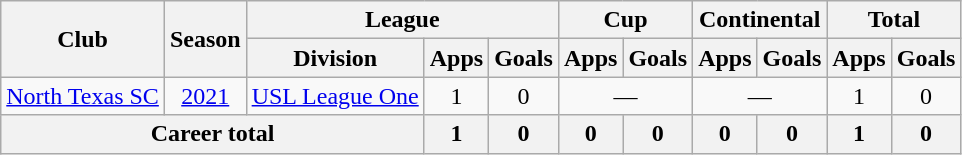<table class=wikitable style=text-align:center>
<tr>
<th rowspan=2>Club</th>
<th rowspan=2>Season</th>
<th colspan=3>League</th>
<th colspan=2>Cup</th>
<th colspan=2>Continental</th>
<th colspan=2>Total</th>
</tr>
<tr>
<th>Division</th>
<th>Apps</th>
<th>Goals</th>
<th>Apps</th>
<th>Goals</th>
<th>Apps</th>
<th>Goals</th>
<th>Apps</th>
<th>Goals</th>
</tr>
<tr>
<td rowspan=1><a href='#'>North Texas SC</a></td>
<td><a href='#'>2021</a></td>
<td><a href='#'>USL League One</a></td>
<td>1</td>
<td>0</td>
<td colspan=2>—</td>
<td colspan=2>—</td>
<td>1</td>
<td>0</td>
</tr>
<tr>
<th colspan=3>Career total</th>
<th>1</th>
<th>0</th>
<th>0</th>
<th>0</th>
<th>0</th>
<th>0</th>
<th>1</th>
<th>0</th>
</tr>
</table>
